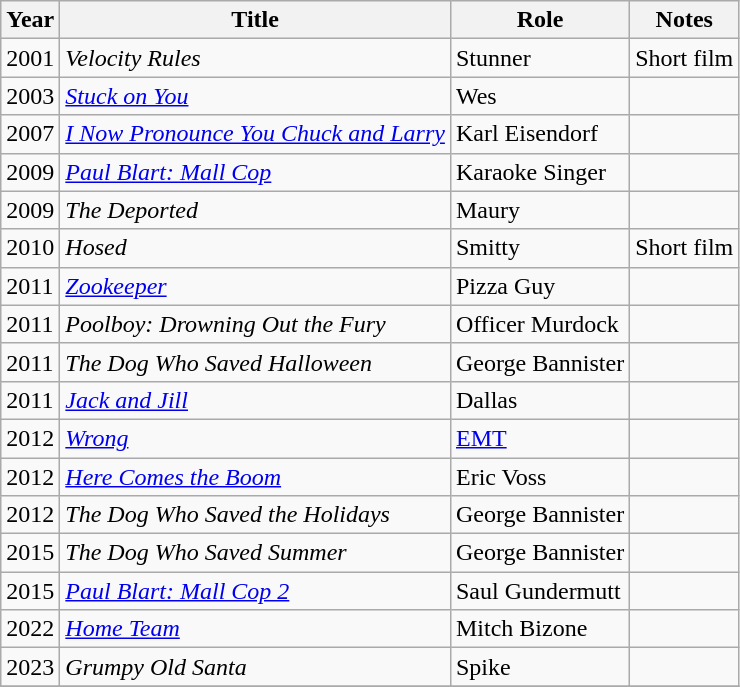<table class="wikitable sortable">
<tr>
<th>Year</th>
<th>Title</th>
<th>Role</th>
<th class="unsortable">Notes</th>
</tr>
<tr>
<td>2001</td>
<td><em>Velocity Rules</em></td>
<td>Stunner</td>
<td>Short film</td>
</tr>
<tr>
<td>2003</td>
<td><em><a href='#'>Stuck on You</a></em></td>
<td>Wes</td>
<td></td>
</tr>
<tr>
<td>2007</td>
<td><em><a href='#'>I Now Pronounce You Chuck and Larry</a></em></td>
<td>Karl Eisendorf</td>
<td></td>
</tr>
<tr>
<td>2009</td>
<td><em><a href='#'>Paul Blart: Mall Cop</a></em></td>
<td>Karaoke Singer</td>
<td></td>
</tr>
<tr>
<td>2009</td>
<td><em>The Deported</em></td>
<td>Maury</td>
<td></td>
</tr>
<tr>
<td>2010</td>
<td><em>Hosed</em></td>
<td>Smitty</td>
<td>Short film</td>
</tr>
<tr>
<td>2011</td>
<td><em><a href='#'>Zookeeper</a></em></td>
<td>Pizza Guy</td>
<td></td>
</tr>
<tr>
<td>2011</td>
<td><em>Poolboy: Drowning Out the Fury</em></td>
<td>Officer Murdock</td>
<td></td>
</tr>
<tr>
<td>2011</td>
<td><em>The Dog Who Saved Halloween</em></td>
<td>George Bannister</td>
<td></td>
</tr>
<tr>
<td>2011</td>
<td><em><a href='#'>Jack and Jill</a></em></td>
<td>Dallas</td>
<td></td>
</tr>
<tr>
<td>2012</td>
<td><em><a href='#'>Wrong</a></em></td>
<td><a href='#'>EMT</a></td>
<td></td>
</tr>
<tr>
<td>2012</td>
<td><em><a href='#'>Here Comes the Boom</a></em></td>
<td>Eric Voss</td>
<td></td>
</tr>
<tr>
<td>2012</td>
<td><em>The Dog Who Saved the Holidays</em></td>
<td>George Bannister</td>
<td></td>
</tr>
<tr>
<td>2015</td>
<td><em>The Dog Who Saved Summer</em></td>
<td>George Bannister</td>
<td></td>
</tr>
<tr>
<td>2015</td>
<td><em><a href='#'>Paul Blart: Mall Cop 2</a></em></td>
<td>Saul Gundermutt</td>
<td></td>
</tr>
<tr>
<td>2022</td>
<td><em><a href='#'>Home Team</a></em></td>
<td>Mitch Bizone</td>
<td></td>
</tr>
<tr>
<td>2023</td>
<td><em>Grumpy Old Santa</em></td>
<td>Spike</td>
<td></td>
</tr>
<tr>
</tr>
</table>
